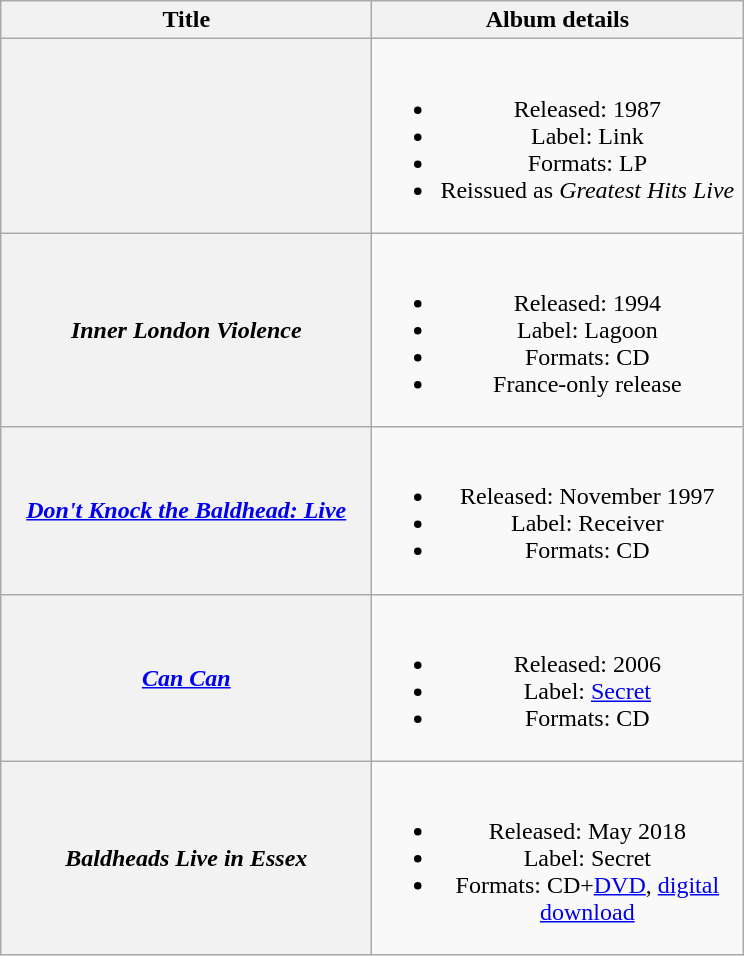<table class="wikitable plainrowheaders" style="text-align:center;">
<tr>
<th scope="col" style="width:15em;">Title</th>
<th scope="col" style="width:15em;">Album details</th>
</tr>
<tr>
<th scope="row"><em></em></th>
<td><br><ul><li>Released: 1987</li><li>Label: Link</li><li>Formats: LP</li><li>Reissued as <em>Greatest Hits Live</em></li></ul></td>
</tr>
<tr>
<th scope="row"><em>Inner London Violence</em></th>
<td><br><ul><li>Released: 1994</li><li>Label: Lagoon</li><li>Formats: CD</li><li>France-only release</li></ul></td>
</tr>
<tr>
<th scope="row"><em><a href='#'>Don't Knock the Baldhead: Live</a></em></th>
<td><br><ul><li>Released: November 1997</li><li>Label: Receiver</li><li>Formats: CD</li></ul></td>
</tr>
<tr>
<th scope="row"><em><a href='#'>Can Can</a></em></th>
<td><br><ul><li>Released: 2006</li><li>Label: <a href='#'>Secret</a></li><li>Formats: CD</li></ul></td>
</tr>
<tr>
<th scope="row"><em>Baldheads Live in Essex</em></th>
<td><br><ul><li>Released: May 2018</li><li>Label: Secret</li><li>Formats: CD+<a href='#'>DVD</a>, <a href='#'>digital download</a></li></ul></td>
</tr>
</table>
